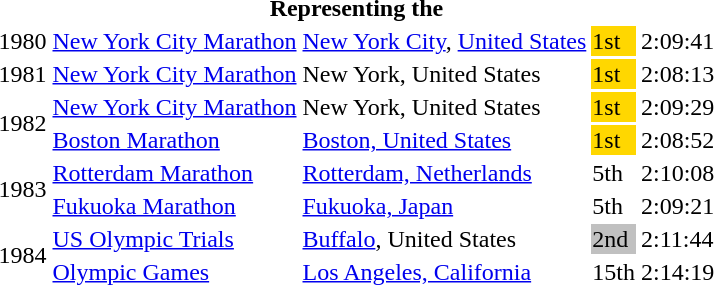<table>
<tr>
<th colspan="5">Representing the </th>
</tr>
<tr>
<td>1980</td>
<td><a href='#'>New York City Marathon</a></td>
<td><a href='#'>New York City</a>, <a href='#'>United States</a></td>
<td bgcolor="gold">1st</td>
<td>2:09:41</td>
</tr>
<tr>
<td>1981</td>
<td><a href='#'>New York City Marathon</a></td>
<td>New York, United States</td>
<td bgcolor="gold">1st</td>
<td>2:08:13 </td>
</tr>
<tr>
<td rowspan=2>1982</td>
<td><a href='#'>New York City Marathon</a></td>
<td>New York, United States</td>
<td bgcolor="gold">1st</td>
<td>2:09:29</td>
</tr>
<tr>
<td><a href='#'>Boston Marathon</a></td>
<td><a href='#'>Boston, United States</a></td>
<td bgcolor="gold">1st</td>
<td>2:08:52</td>
</tr>
<tr>
<td rowspan=2>1983</td>
<td><a href='#'>Rotterdam Marathon</a></td>
<td><a href='#'>Rotterdam, Netherlands</a></td>
<td>5th</td>
<td>2:10:08</td>
</tr>
<tr>
<td><a href='#'>Fukuoka Marathon</a></td>
<td><a href='#'>Fukuoka, Japan</a></td>
<td>5th</td>
<td>2:09:21</td>
</tr>
<tr>
<td rowspan=2>1984</td>
<td><a href='#'>US Olympic Trials</a></td>
<td><a href='#'>Buffalo</a>, United States</td>
<td bgcolor="Silver">2nd</td>
<td>2:11:44</td>
</tr>
<tr>
<td><a href='#'>Olympic Games</a></td>
<td><a href='#'>Los Angeles, California</a></td>
<td>15th</td>
<td>2:14:19</td>
</tr>
</table>
